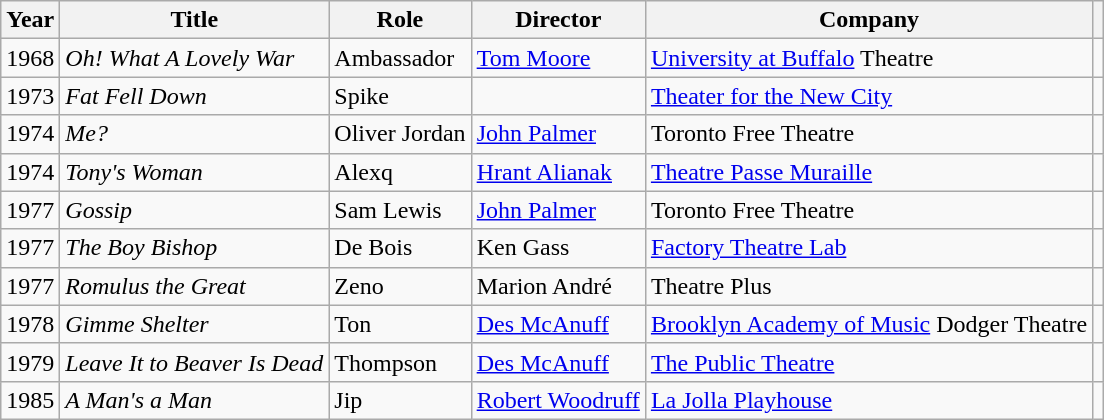<table class="wikitable sortable">
<tr>
<th>Year</th>
<th>Title</th>
<th>Role</th>
<th>Director</th>
<th>Company</th>
<th class="unsortable"></th>
</tr>
<tr>
<td>1968</td>
<td><em>Oh! What A Lovely War</em></td>
<td>Ambassador</td>
<td><a href='#'>Tom Moore</a></td>
<td><a href='#'>University at Buffalo</a> Theatre</td>
<td style="text-align:center;"></td>
</tr>
<tr>
<td>1973</td>
<td><em>Fat Fell Down</em></td>
<td>Spike</td>
<td></td>
<td><a href='#'>Theater for the New City</a></td>
<td style="text-align:center;"></td>
</tr>
<tr>
<td>1974</td>
<td><em>Me?</em></td>
<td>Oliver Jordan</td>
<td><a href='#'>John Palmer</a></td>
<td>Toronto Free Theatre</td>
<td style="text-align:center;"></td>
</tr>
<tr>
<td>1974</td>
<td><em>Tony's Woman</em></td>
<td>Alexq</td>
<td><a href='#'>Hrant Alianak</a></td>
<td><a href='#'>Theatre Passe Muraille</a></td>
<td style="text-align:center;"></td>
</tr>
<tr>
<td>1977</td>
<td><em>Gossip</em></td>
<td>Sam Lewis</td>
<td><a href='#'>John Palmer</a></td>
<td>Toronto Free Theatre</td>
<td style="text-align:center;"></td>
</tr>
<tr>
<td>1977</td>
<td data-sort-value="Boy Bishop, The"><em>The Boy Bishop</em></td>
<td>De Bois</td>
<td>Ken Gass</td>
<td><a href='#'>Factory Theatre Lab</a></td>
<td style="text-align:center;"></td>
</tr>
<tr>
<td>1977</td>
<td><em>Romulus the Great</em></td>
<td>Zeno</td>
<td>Marion André</td>
<td>Theatre Plus</td>
<td style="text-align:center;"></td>
</tr>
<tr>
<td>1978</td>
<td><em>Gimme Shelter</em></td>
<td>Ton</td>
<td><a href='#'>Des McAnuff</a></td>
<td><a href='#'>Brooklyn Academy of Music</a> Dodger Theatre</td>
<td style="text-align:center;"></td>
</tr>
<tr>
<td>1979</td>
<td><em>Leave It to Beaver Is Dead</em></td>
<td>Thompson</td>
<td><a href='#'>Des McAnuff</a></td>
<td><a href='#'>The Public Theatre</a></td>
<td style="text-align:center;"></td>
</tr>
<tr>
<td>1985</td>
<td data-sort-value="Man's a Man, A"><em>A Man's a Man</em></td>
<td>Jip</td>
<td><a href='#'>Robert Woodruff</a></td>
<td><a href='#'>La Jolla Playhouse</a></td>
<td style="text-align:center;"></td>
</tr>
</table>
